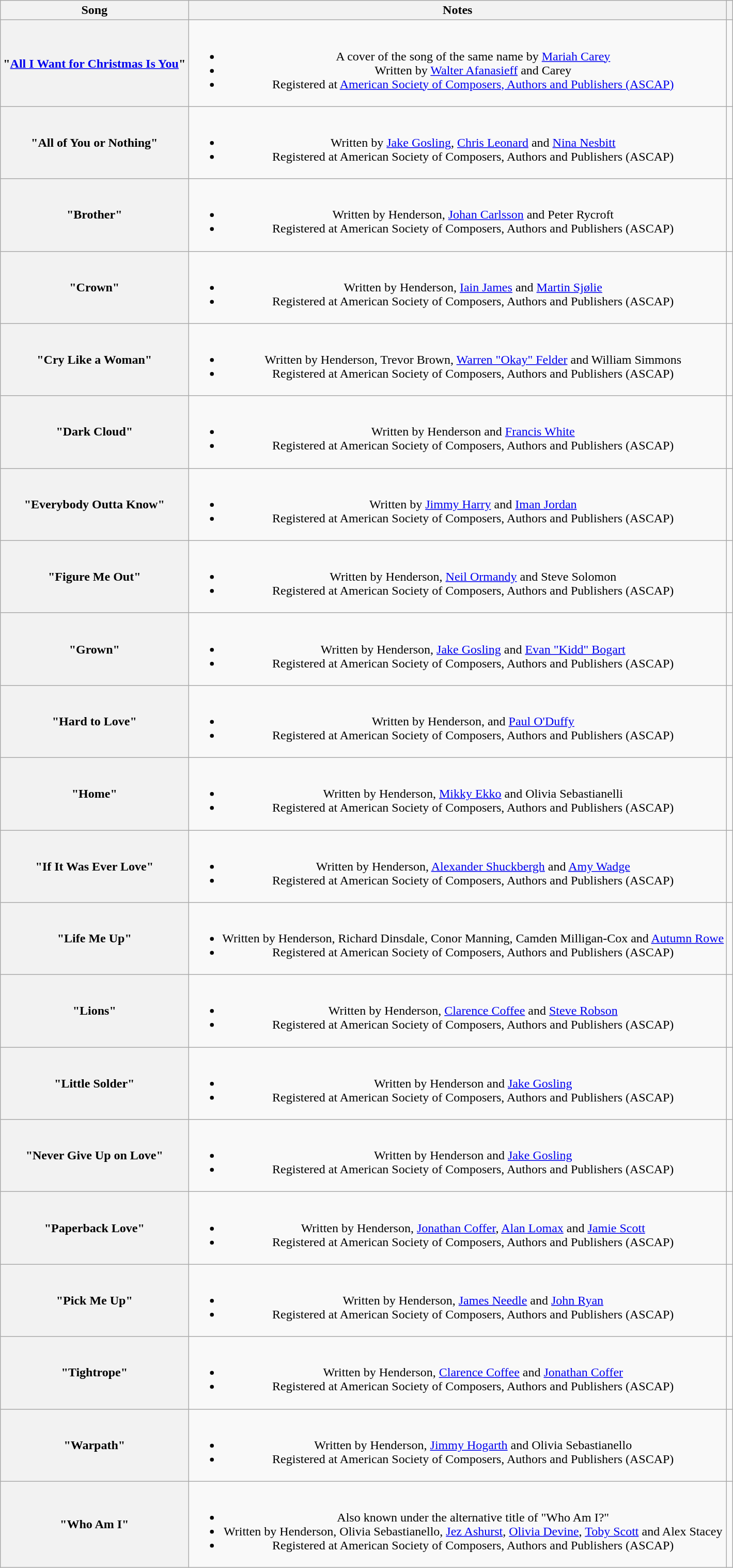<table class="wikitable sortable plainrowheaders" style="text-align:center;">
<tr>
<th scope="col">Song</th>
<th class="unsortable" scope="col">Notes</th>
<th class="unsortable" scope="col"></th>
</tr>
<tr>
<th scope="row">"<a href='#'>All I Want for Christmas Is You</a>"</th>
<td><br><ul><li>A cover of the song of the same name by <a href='#'>Mariah Carey</a></li><li>Written by <a href='#'>Walter Afanasieff</a> and Carey</li><li>Registered at <a href='#'>American Society of Composers, Authors and Publishers (ASCAP)</a></li></ul></td>
<td align=center></td>
</tr>
<tr>
<th scope="row">"All of You or Nothing"</th>
<td><br><ul><li>Written by <a href='#'>Jake Gosling</a>, <a href='#'>Chris Leonard</a> and <a href='#'>Nina Nesbitt</a></li><li>Registered at American Society of Composers, Authors and Publishers (ASCAP)</li></ul></td>
<td align=center></td>
</tr>
<tr>
<th scope="row">"Brother"</th>
<td><br><ul><li>Written by Henderson, <a href='#'>Johan Carlsson</a> and Peter Rycroft</li><li>Registered at American Society of Composers, Authors and Publishers (ASCAP)</li></ul></td>
<td align=center></td>
</tr>
<tr>
<th scope="row">"Crown"</th>
<td><br><ul><li>Written by Henderson, <a href='#'>Iain James</a> and <a href='#'>Martin Sjølie</a></li><li>Registered at American Society of Composers, Authors and Publishers (ASCAP)</li></ul></td>
<td align=center></td>
</tr>
<tr>
<th scope="row">"Cry Like a Woman"</th>
<td><br><ul><li>Written by Henderson, Trevor Brown, <a href='#'>Warren "Okay" Felder</a> and William Simmons</li><li>Registered at American Society of Composers, Authors and Publishers (ASCAP)</li></ul></td>
<td align=center></td>
</tr>
<tr>
<th scope="row">"Dark Cloud"</th>
<td><br><ul><li>Written by Henderson and <a href='#'>Francis White</a></li><li>Registered at American Society of Composers, Authors and Publishers (ASCAP)</li></ul></td>
<td align=center></td>
</tr>
<tr>
<th scope="row">"Everybody Outta Know"</th>
<td><br><ul><li>Written by <a href='#'>Jimmy Harry</a> and <a href='#'>Iman Jordan</a></li><li>Registered at American Society of Composers, Authors and Publishers (ASCAP)</li></ul></td>
<td align=center></td>
</tr>
<tr>
<th scope="row">"Figure Me Out"</th>
<td><br><ul><li>Written by Henderson, <a href='#'>Neil Ormandy</a> and Steve Solomon</li><li>Registered at American Society of Composers, Authors and Publishers (ASCAP)</li></ul></td>
<td align=center></td>
</tr>
<tr>
<th scope="row">"Grown"</th>
<td><br><ul><li>Written by Henderson, <a href='#'>Jake Gosling</a> and <a href='#'>Evan "Kidd" Bogart</a></li><li>Registered at American Society of Composers, Authors and Publishers (ASCAP)</li></ul></td>
<td align=center></td>
</tr>
<tr>
<th scope="row">"Hard to Love"</th>
<td><br><ul><li>Written by Henderson, and <a href='#'>Paul O'Duffy</a></li><li>Registered at American Society of Composers, Authors and Publishers (ASCAP)</li></ul></td>
<td align=center></td>
</tr>
<tr>
<th scope="row">"Home"</th>
<td><br><ul><li>Written by Henderson, <a href='#'>Mikky Ekko</a> and Olivia Sebastianelli</li><li>Registered at American Society of Composers, Authors and Publishers (ASCAP)</li></ul></td>
<td align=center></td>
</tr>
<tr>
<th scope="row">"If It Was Ever Love"</th>
<td><br><ul><li>Written by Henderson, <a href='#'>Alexander Shuckbergh</a> and <a href='#'>Amy Wadge</a></li><li>Registered at American Society of Composers, Authors and Publishers (ASCAP)</li></ul></td>
<td align=center></td>
</tr>
<tr>
<th scope="row">"Life Me Up"</th>
<td><br><ul><li>Written by Henderson, Richard Dinsdale, Conor Manning, Camden Milligan-Cox and <a href='#'>Autumn Rowe</a></li><li>Registered at American Society of Composers, Authors and Publishers (ASCAP)</li></ul></td>
<td align=center></td>
</tr>
<tr>
<th scope="row">"Lions"</th>
<td><br><ul><li>Written by Henderson, <a href='#'>Clarence Coffee</a> and <a href='#'>Steve Robson</a></li><li>Registered at American Society of Composers, Authors and Publishers (ASCAP)</li></ul></td>
<td align=center></td>
</tr>
<tr>
<th scope="row">"Little Solder"</th>
<td><br><ul><li>Written by Henderson and <a href='#'>Jake Gosling</a></li><li>Registered at American Society of Composers, Authors and Publishers (ASCAP)</li></ul></td>
<td align=center></td>
</tr>
<tr>
<th scope="row">"Never Give Up on Love"</th>
<td><br><ul><li>Written by Henderson and <a href='#'>Jake Gosling</a></li><li>Registered at American Society of Composers, Authors and Publishers (ASCAP)</li></ul></td>
<td align=center></td>
</tr>
<tr>
<th scope="row">"Paperback Love"</th>
<td><br><ul><li>Written by Henderson, <a href='#'>Jonathan Coffer</a>, <a href='#'>Alan Lomax</a> and <a href='#'>Jamie Scott</a></li><li>Registered at American Society of Composers, Authors and Publishers (ASCAP)</li></ul></td>
<td align=center></td>
</tr>
<tr>
<th scope="row">"Pick Me Up"</th>
<td><br><ul><li>Written by Henderson, <a href='#'>James Needle</a> and <a href='#'>John Ryan</a></li><li>Registered at American Society of Composers, Authors and Publishers (ASCAP)</li></ul></td>
<td align=center></td>
</tr>
<tr>
<th scope="row">"Tightrope"</th>
<td><br><ul><li>Written by Henderson, <a href='#'>Clarence Coffee</a> and <a href='#'>Jonathan Coffer</a></li><li>Registered at American Society of Composers, Authors and Publishers (ASCAP)</li></ul></td>
<td align=center></td>
</tr>
<tr>
<th scope="row">"Warpath"</th>
<td><br><ul><li>Written by Henderson, <a href='#'>Jimmy Hogarth</a> and Olivia Sebastianello</li><li>Registered at American Society of Composers, Authors and Publishers (ASCAP)</li></ul></td>
<td align=center></td>
</tr>
<tr>
<th scope="row">"Who Am I"</th>
<td><br><ul><li>Also known under the alternative title of "Who Am I?"</li><li>Written by Henderson, Olivia Sebastianello, <a href='#'>Jez Ashurst</a>, <a href='#'>Olivia Devine</a>, <a href='#'>Toby Scott</a> and Alex Stacey</li><li>Registered at American Society of Composers, Authors and Publishers (ASCAP)</li></ul></td>
<td align=center></td>
</tr>
</table>
